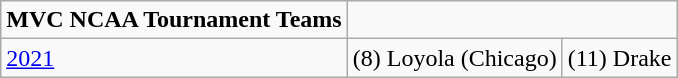<table class= "wikitable sortable">
<tr>
<td><strong>MVC NCAA Tournament Teams</strong></td>
</tr>
<tr>
<td><a href='#'>2021</a></td>
<td>(8) Loyola (Chicago)</td>
<td>(11) Drake</td>
</tr>
</table>
